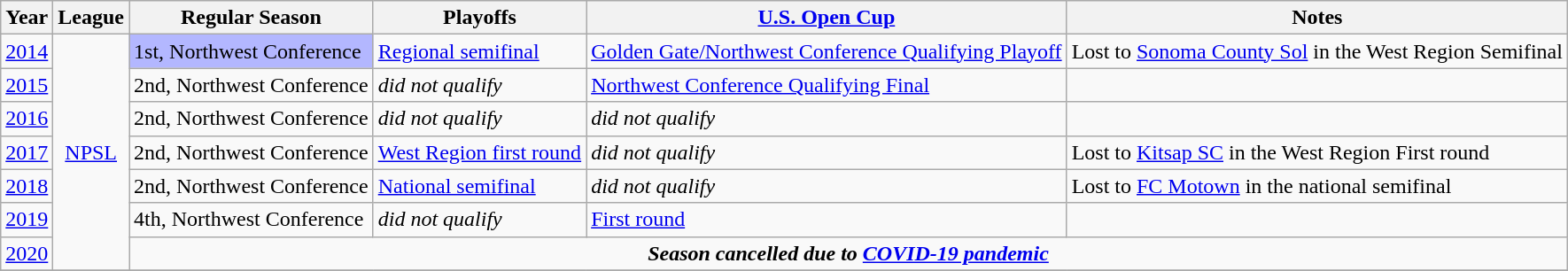<table class="wikitable">
<tr>
<th>Year</th>
<th>League</th>
<th>Regular Season</th>
<th>Playoffs</th>
<th><a href='#'>U.S. Open Cup</a></th>
<th>Notes</th>
</tr>
<tr>
<td><a href='#'>2014</a></td>
<td style="text-align:center;" rowspan="7"><a href='#'>NPSL</a></td>
<td bgcolor="B3B7FF">1st, Northwest Conference</td>
<td><a href='#'>Regional semifinal</a></td>
<td><a href='#'>Golden Gate/Northwest Conference Qualifying Playoff</a></td>
<td>Lost to <a href='#'>Sonoma County Sol</a> in the West Region Semifinal</td>
</tr>
<tr>
<td><a href='#'>2015</a></td>
<td>2nd, Northwest Conference</td>
<td><em>did not qualify</em></td>
<td><a href='#'>Northwest Conference Qualifying Final</a></td>
<td></td>
</tr>
<tr>
<td><a href='#'>2016</a></td>
<td>2nd, Northwest Conference</td>
<td><em>did not qualify</em></td>
<td><em>did not qualify</em></td>
<td></td>
</tr>
<tr>
<td><a href='#'>2017</a></td>
<td>2nd, Northwest Conference</td>
<td><a href='#'>West Region first round</a></td>
<td><em>did not qualify</em></td>
<td>Lost to <a href='#'>Kitsap SC</a> in the West Region First round</td>
</tr>
<tr>
<td><a href='#'>2018</a></td>
<td>2nd, Northwest Conference</td>
<td><a href='#'>National semifinal</a></td>
<td><em>did not qualify</em></td>
<td>Lost to <a href='#'>FC Motown</a> in the national semifinal</td>
</tr>
<tr>
<td><a href='#'>2019</a></td>
<td>4th, Northwest Conference</td>
<td><em>did not qualify</em></td>
<td><a href='#'>First round</a></td>
<td></td>
</tr>
<tr>
<td><a href='#'>2020</a></td>
<td colspan="4" style="text-align:center;"><strong><em>Season cancelled due to <a href='#'>COVID-19 pandemic</a></em></strong></td>
</tr>
<tr>
</tr>
</table>
